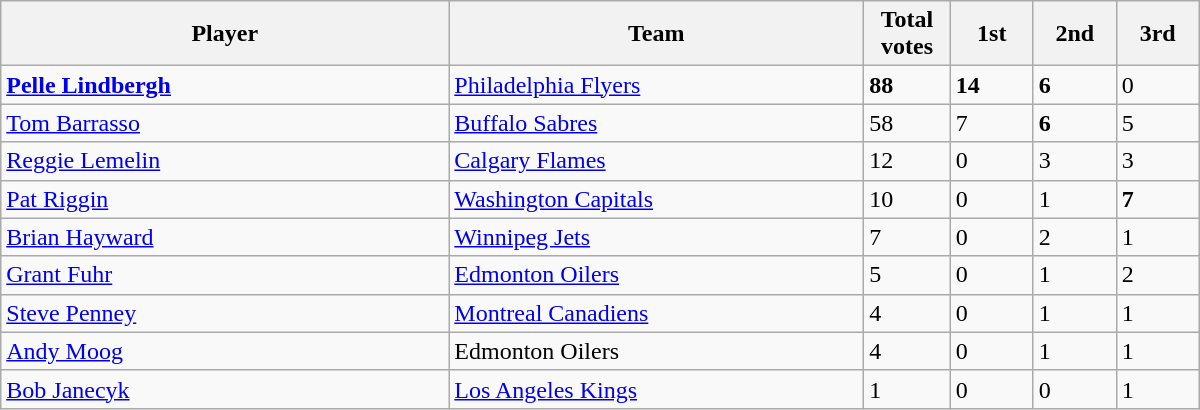<table class="wikitable" style="width:50em">
<tr>
<th bgcolor="#DDDDFF" width="27%">Player</th>
<th bgcolor="#DDDDFF" width="25%">Team</th>
<th bgcolor="#DDDDFF" width="5%">Total votes</th>
<th bgcolor="#DDDDFF" width="5%">1st</th>
<th bgcolor="#DDDDFF" width="5%">2nd</th>
<th bgcolor="#DDDDFF" width="5%">3rd</th>
</tr>
<tr>
<td><strong><a href='#'>Pelle Lindbergh</a></strong></td>
<td><a href='#'>Philadelphia Flyers</a></td>
<td><strong>88</strong></td>
<td><strong>14</strong></td>
<td><strong>6</strong></td>
<td>0</td>
</tr>
<tr>
<td><a href='#'>Tom Barrasso</a></td>
<td><a href='#'>Buffalo Sabres</a></td>
<td>58</td>
<td>7</td>
<td><strong>6</strong></td>
<td>5</td>
</tr>
<tr>
<td><a href='#'>Reggie Lemelin</a></td>
<td><a href='#'>Calgary Flames</a></td>
<td>12</td>
<td>0</td>
<td>3</td>
<td>3</td>
</tr>
<tr>
<td><a href='#'>Pat Riggin</a></td>
<td><a href='#'>Washington Capitals</a></td>
<td>10</td>
<td>0</td>
<td>1</td>
<td><strong>7</strong></td>
</tr>
<tr>
<td><a href='#'>Brian Hayward</a></td>
<td><a href='#'>Winnipeg Jets</a></td>
<td>7</td>
<td>0</td>
<td>2</td>
<td>1</td>
</tr>
<tr>
<td><a href='#'>Grant Fuhr</a></td>
<td><a href='#'>Edmonton Oilers</a></td>
<td>5</td>
<td>0</td>
<td>1</td>
<td>2</td>
</tr>
<tr>
<td><a href='#'>Steve Penney</a></td>
<td><a href='#'>Montreal Canadiens</a></td>
<td>4</td>
<td>0</td>
<td>1</td>
<td>1</td>
</tr>
<tr>
<td><a href='#'>Andy Moog</a></td>
<td>Edmonton Oilers</td>
<td>4</td>
<td>0</td>
<td>1</td>
<td>1</td>
</tr>
<tr>
<td><a href='#'>Bob Janecyk</a></td>
<td><a href='#'>Los Angeles Kings</a></td>
<td>1</td>
<td>0</td>
<td>0</td>
<td>1</td>
</tr>
</table>
